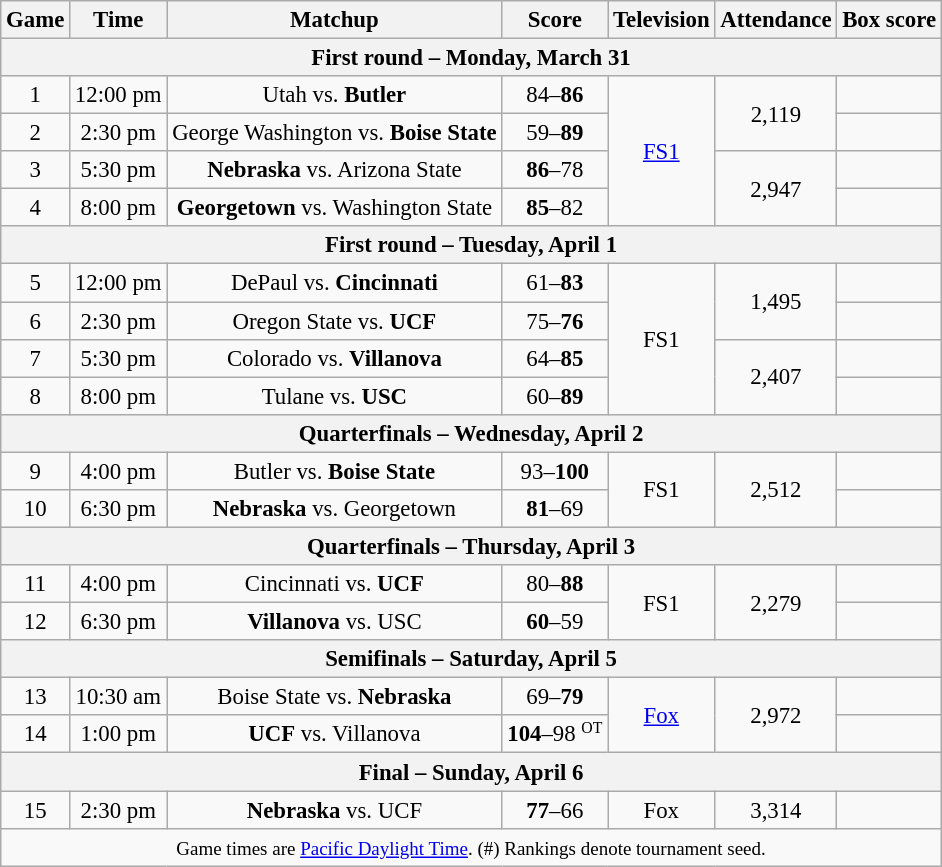<table class="wikitable" style="font-size: 95%;text-align:center">
<tr>
<th>Game</th>
<th>Time</th>
<th>Matchup</th>
<th>Score</th>
<th>Television</th>
<th>Attendance</th>
<th>Box score</th>
</tr>
<tr>
<th colspan="7">First round – Monday, March 31</th>
</tr>
<tr>
<td>1</td>
<td>12:00 pm</td>
<td>Utah vs. <strong>Butler</strong></td>
<td>84–<strong>86</strong></td>
<td rowspan=4><a href='#'>FS1</a></td>
<td rowspan=2>2,119</td>
<td></td>
</tr>
<tr>
<td>2</td>
<td>2:30 pm</td>
<td>George Washington vs. <strong>Boise State</strong></td>
<td>59–<strong>89</strong></td>
<td></td>
</tr>
<tr>
<td>3</td>
<td>5:30 pm</td>
<td><strong>Nebraska</strong> vs. Arizona State</td>
<td><strong>86</strong>–78</td>
<td rowspan=2>2,947</td>
<td></td>
</tr>
<tr>
<td>4</td>
<td>8:00 pm</td>
<td><strong>Georgetown</strong> vs. Washington State</td>
<td><strong>85</strong>–82</td>
<td></td>
</tr>
<tr>
<th colspan="7">First round – Tuesday, April 1</th>
</tr>
<tr>
<td>5</td>
<td>12:00 pm</td>
<td>DePaul vs. <strong>Cincinnati</strong></td>
<td>61–<strong>83</strong></td>
<td rowspan=4>FS1</td>
<td rowspan=2>1,495</td>
<td></td>
</tr>
<tr>
<td>6</td>
<td>2:30 pm</td>
<td>Oregon State vs. <strong>UCF</strong></td>
<td>75–<strong>76</strong></td>
<td></td>
</tr>
<tr>
<td>7</td>
<td>5:30 pm</td>
<td>Colorado vs. <strong>Villanova</strong></td>
<td>64–<strong>85</strong></td>
<td rowspan=2>2,407</td>
<td></td>
</tr>
<tr>
<td>8</td>
<td>8:00 pm</td>
<td>Tulane vs. <strong>USC</strong></td>
<td>60–<strong>89</strong></td>
<td></td>
</tr>
<tr>
<th colspan="7">Quarterfinals – Wednesday, April 2</th>
</tr>
<tr>
<td>9</td>
<td>4:00 pm</td>
<td>Butler vs. <strong>Boise State</strong></td>
<td>93–<strong>100</strong></td>
<td rowspan=2>FS1</td>
<td rowspan=2>2,512</td>
<td></td>
</tr>
<tr>
<td>10</td>
<td>6:30 pm</td>
<td><strong>Nebraska</strong> vs. Georgetown</td>
<td><strong>81</strong>–69</td>
<td></td>
</tr>
<tr>
<th colspan="7">Quarterfinals – Thursday, April 3</th>
</tr>
<tr>
<td>11</td>
<td>4:00 pm</td>
<td>Cincinnati vs. <strong>UCF</strong></td>
<td>80–<strong>88</strong></td>
<td rowspan=2>FS1</td>
<td rowspan=2>2,279</td>
<td></td>
</tr>
<tr>
<td>12</td>
<td>6:30 pm</td>
<td><strong>Villanova</strong> vs. USC</td>
<td><strong>60</strong>–59</td>
<td></td>
</tr>
<tr>
<th colspan="7">Semifinals – Saturday, April 5</th>
</tr>
<tr>
<td>13</td>
<td>10:30 am</td>
<td>Boise State vs. <strong>Nebraska</strong></td>
<td>69–<strong>79</strong></td>
<td rowspan=2><a href='#'>Fox</a></td>
<td rowspan=2>2,972</td>
<td></td>
</tr>
<tr>
<td>14</td>
<td>1:00 pm</td>
<td><strong>UCF</strong> vs. Villanova</td>
<td><strong>104</strong>–98 <small><sup>OT</sup></small></td>
<td></td>
</tr>
<tr>
<th colspan="7">Final – Sunday, April 6</th>
</tr>
<tr>
<td>15</td>
<td>2:30 pm</td>
<td><strong>Nebraska</strong> vs. UCF</td>
<td><strong>77</strong>–66</td>
<td>Fox</td>
<td>3,314</td>
<td></td>
</tr>
<tr>
<td colspan=7><small>Game times are <a href='#'>Pacific Daylight Time</a>. (#) Rankings denote tournament seed.</small></td>
</tr>
</table>
